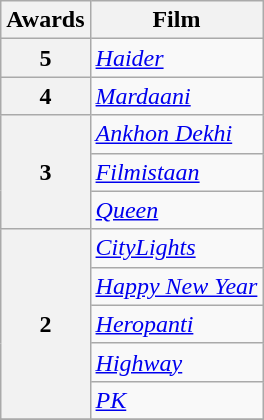<table class="wikitable" style="display:inline-table;">
<tr>
<th>Awards</th>
<th>Film</th>
</tr>
<tr>
<th>5</th>
<td><em><a href='#'>Haider</a></em></td>
</tr>
<tr>
<th>4</th>
<td><em><a href='#'>Mardaani</a></em></td>
</tr>
<tr>
<th rowspan="3">3</th>
<td><em><a href='#'>Ankhon Dekhi</a></em></td>
</tr>
<tr>
<td><em><a href='#'>Filmistaan</a></em></td>
</tr>
<tr>
<td><em><a href='#'>Queen</a></em></td>
</tr>
<tr>
<th rowspan="5">2</th>
<td><em><a href='#'>CityLights</a></em></td>
</tr>
<tr>
<td><em><a href='#'>Happy New Year</a></em></td>
</tr>
<tr>
<td><em><a href='#'>Heropanti</a></em></td>
</tr>
<tr>
<td><em><a href='#'>Highway</a></em></td>
</tr>
<tr>
<td><em><a href='#'>PK</a></em></td>
</tr>
<tr>
</tr>
</table>
